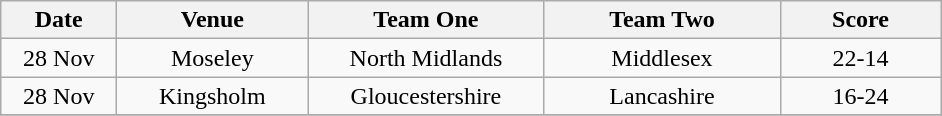<table class="wikitable" style="text-align: center">
<tr>
<th width=70>Date</th>
<th width=120>Venue</th>
<th width=150>Team One</th>
<th width=150>Team Two</th>
<th width=100>Score</th>
</tr>
<tr>
<td>28 Nov</td>
<td>Moseley</td>
<td>North Midlands</td>
<td>Middlesex</td>
<td>22-14</td>
</tr>
<tr>
<td>28 Nov</td>
<td>Kingsholm</td>
<td>Gloucestershire</td>
<td>Lancashire</td>
<td>16-24</td>
</tr>
<tr>
</tr>
</table>
